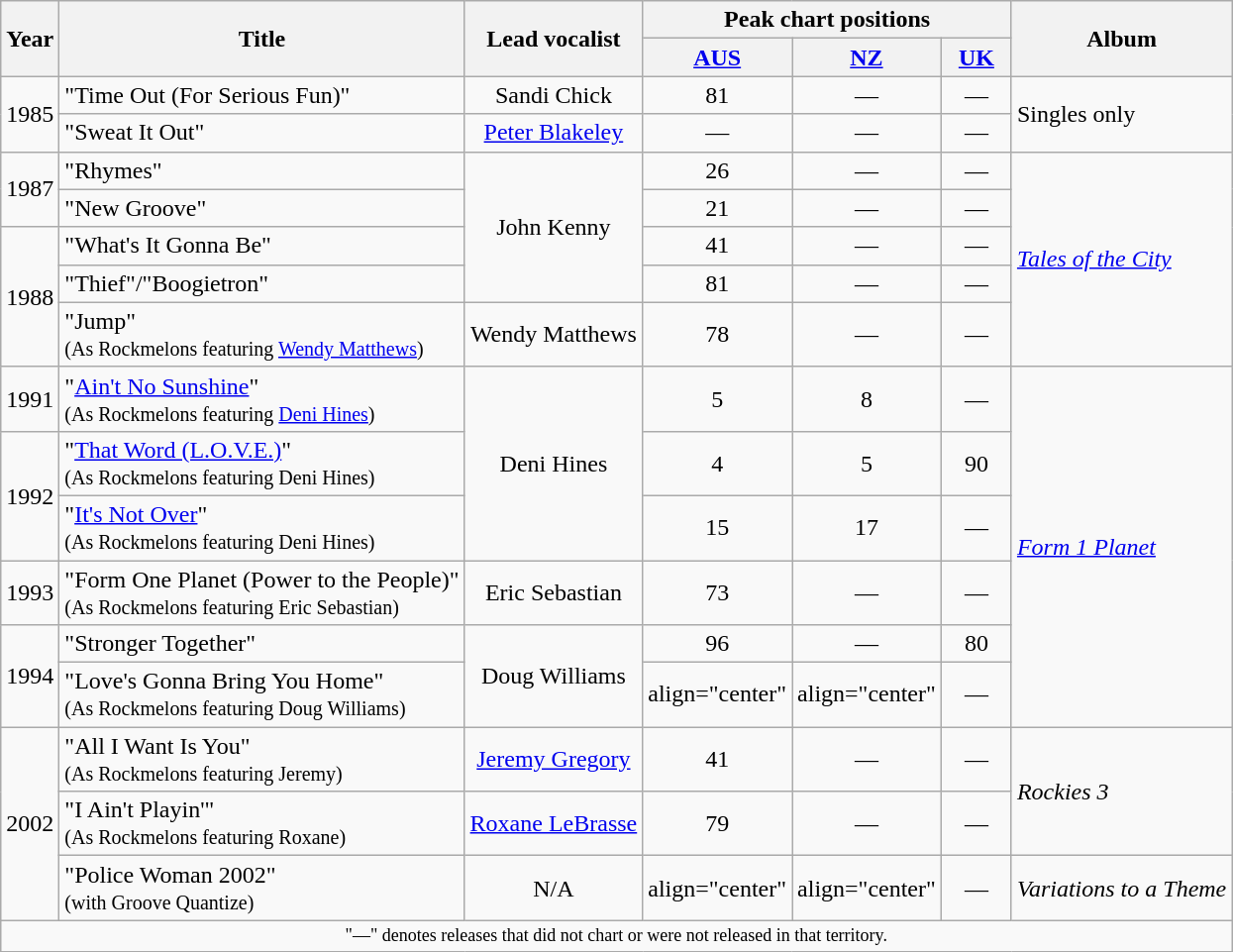<table class="wikitable">
<tr>
<th rowspan="2" align="left">Year</th>
<th rowspan="2" align="left">Title</th>
<th rowspan="2" align="center">Lead vocalist</th>
<th colspan="3">Peak chart positions</th>
<th rowspan="2" align="left">Album</th>
</tr>
<tr>
<th align="center" width="40"><a href='#'>AUS</a><br></th>
<th align="center" width="40"><a href='#'>NZ</a><br></th>
<th align="center" width="40"><a href='#'>UK</a><br></th>
</tr>
<tr>
<td align="left" rowspan="2">1985</td>
<td align="left">"Time Out (For Serious Fun)"</td>
<td align="center">Sandi Chick</td>
<td align="center">81</td>
<td align="center">—</td>
<td align="center">—</td>
<td align="left" rowspan="2">Singles only</td>
</tr>
<tr>
<td align="left">"Sweat It Out"</td>
<td align="center"><a href='#'>Peter Blakeley</a></td>
<td align="center">—</td>
<td align="center">—</td>
<td align="center">—</td>
</tr>
<tr>
<td align="left" rowspan="2">1987</td>
<td align="left">"Rhymes"</td>
<td align="center" rowspan="4">John Kenny</td>
<td align="center">26</td>
<td align="center">—</td>
<td align="center">—</td>
<td align="left" rowspan="5"><em><a href='#'>Tales of the City</a></em></td>
</tr>
<tr>
<td align="left">"New Groove"</td>
<td align="center">21</td>
<td align="center">—</td>
<td align="center">—</td>
</tr>
<tr>
<td align="left" rowspan="3">1988</td>
<td align="left">"What's It Gonna Be"</td>
<td align="center">41</td>
<td align="center">—</td>
<td align="center">—</td>
</tr>
<tr>
<td align="left">"Thief"/"Boogietron"</td>
<td align="center">81</td>
<td align="center">—</td>
<td align="center">—</td>
</tr>
<tr>
<td align="left">"Jump" <br> <small>(As Rockmelons featuring <a href='#'>Wendy Matthews</a>)</small></td>
<td align="center">Wendy Matthews</td>
<td align="center">78</td>
<td align="center">—</td>
<td align="center">—</td>
</tr>
<tr>
<td align="left">1991</td>
<td align="left">"<a href='#'>Ain't No Sunshine</a>"<br> <small>(As Rockmelons featuring <a href='#'>Deni Hines</a>)</small></td>
<td align="center" rowspan="3">Deni Hines</td>
<td align="center">5</td>
<td align="center">8</td>
<td align="center">—</td>
<td align="left" rowspan="6"><em><a href='#'>Form 1 Planet</a></em></td>
</tr>
<tr>
<td align="left" rowspan="2">1992</td>
<td align="left">"<a href='#'>That Word (L.O.V.E.)</a>"<br> <small>(As Rockmelons featuring Deni Hines)</small></td>
<td align="center">4</td>
<td align="center">5</td>
<td align="center">90</td>
</tr>
<tr>
<td align="left">"<a href='#'>It's Not Over</a>"<br> <small>(As Rockmelons featuring Deni Hines)</small></td>
<td align="center">15</td>
<td align="center">17</td>
<td align="center">—</td>
</tr>
<tr>
<td align="left">1993</td>
<td align="left">"Form One Planet (Power to the People)"<br> <small>(As Rockmelons featuring Eric Sebastian)</small></td>
<td align="center">Eric Sebastian</td>
<td align="center">73</td>
<td align="center">—</td>
<td align="center">—</td>
</tr>
<tr>
<td align="left" rowspan="2">1994</td>
<td align="left">"Stronger Together"</td>
<td align="center" rowspan="2">Doug Williams</td>
<td align="center">96</td>
<td align="center">—</td>
<td align="center">80</td>
</tr>
<tr>
<td align="left">"Love's Gonna Bring You Home"<br> <small>(As Rockmelons featuring Doug Williams)</small></td>
<td>align="center" </td>
<td>align="center" </td>
<td align="center">—</td>
</tr>
<tr>
<td align="left" rowspan="3">2002</td>
<td align="left">"All I Want Is You"<br><small>(As Rockmelons featuring Jeremy)</small></td>
<td align="center"><a href='#'>Jeremy Gregory</a></td>
<td align="center">41</td>
<td align="center">—</td>
<td align="center">—</td>
<td align="left" rowspan="2"><em>Rockies 3</em></td>
</tr>
<tr>
<td align="left">"I Ain't Playin'"<br><small>(As Rockmelons featuring Roxane)</small></td>
<td align="center"><a href='#'>Roxane LeBrasse</a></td>
<td align="center">79</td>
<td align="center">—</td>
<td align="center">—</td>
</tr>
<tr>
<td align="left">"Police Woman 2002" <br><small>(with Groove Quantize)</small></td>
<td align="center">N/A</td>
<td>align="center" </td>
<td>align="center" </td>
<td align="center">—</td>
<td align="left"><em>Variations to a Theme</em></td>
</tr>
<tr>
<td colspan="7" style="text-align:center; font-size:9pt;">"—" denotes releases that did not chart or were not released in that territory.</td>
</tr>
</table>
